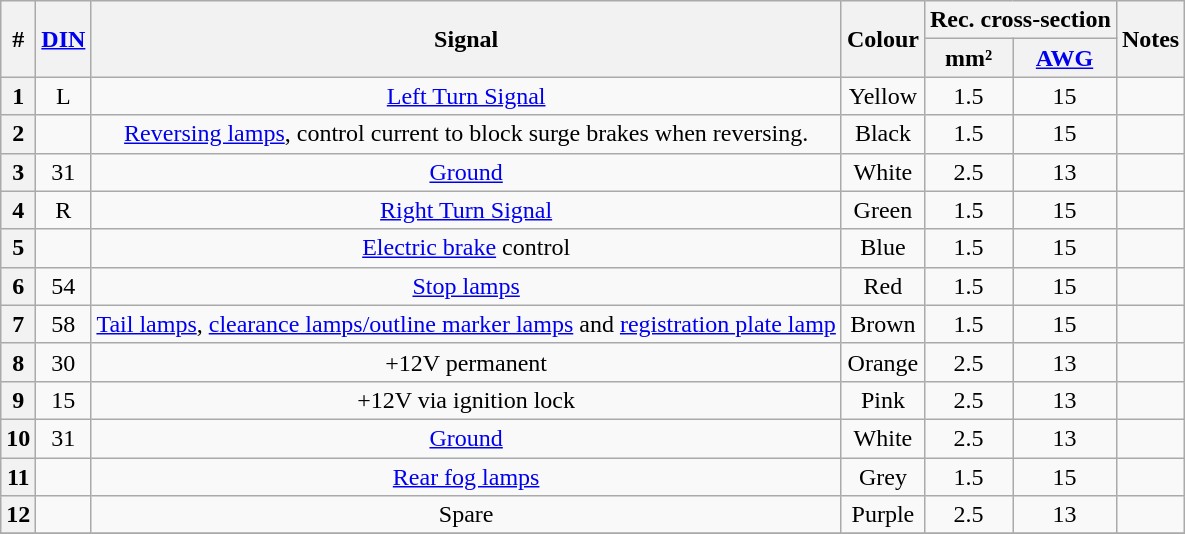<table class="wikitable sortable" style="text-align: center">
<tr>
<th rowspan="2">#</th>
<th rowspan="2"><a href='#'>DIN</a></th>
<th rowspan="2">Signal</th>
<th rowspan="2">Colour</th>
<th colspan="2">Rec. cross-section</th>
<th rowspan="2">Notes</th>
</tr>
<tr>
<th>mm²</th>
<th><a href='#'>AWG</a></th>
</tr>
<tr>
<th>1</th>
<td>L</td>
<td><a href='#'>Left Turn Signal</a></td>
<td>Yellow</td>
<td>1.5</td>
<td>15</td>
<td></td>
</tr>
<tr>
<th>2</th>
<td></td>
<td><a href='#'>Reversing lamps</a>, control current to block surge brakes when reversing.</td>
<td>Black</td>
<td>1.5</td>
<td>15</td>
<td></td>
</tr>
<tr>
<th>3</th>
<td>31</td>
<td><a href='#'>Ground</a></td>
<td>White</td>
<td>2.5</td>
<td>13</td>
<td></td>
</tr>
<tr>
<th>4</th>
<td>R</td>
<td><a href='#'>Right Turn Signal</a></td>
<td>Green</td>
<td>1.5</td>
<td>15</td>
<td></td>
</tr>
<tr>
<th>5</th>
<td></td>
<td><a href='#'>Electric brake</a> control</td>
<td>Blue</td>
<td>1.5</td>
<td>15</td>
<td></td>
</tr>
<tr>
<th>6</th>
<td>54</td>
<td><a href='#'>Stop lamps</a></td>
<td>Red</td>
<td>1.5</td>
<td>15</td>
<td></td>
</tr>
<tr>
<th>7</th>
<td>58</td>
<td><a href='#'>Tail lamps</a>, <a href='#'>clearance lamps/outline marker lamps</a> and <a href='#'>registration plate lamp</a></td>
<td>Brown</td>
<td>1.5</td>
<td>15</td>
<td></td>
</tr>
<tr>
<th>8</th>
<td>30</td>
<td>+12V permanent</td>
<td>Orange</td>
<td>2.5</td>
<td>13</td>
<td></td>
</tr>
<tr>
<th>9</th>
<td>15</td>
<td>+12V via ignition lock</td>
<td>Pink</td>
<td>2.5</td>
<td>13</td>
<td></td>
</tr>
<tr>
<th>10</th>
<td>31</td>
<td><a href='#'>Ground</a></td>
<td>White</td>
<td>2.5</td>
<td>13</td>
<td></td>
</tr>
<tr>
<th>11</th>
<td></td>
<td><a href='#'>Rear fog lamps</a></td>
<td>Grey</td>
<td>1.5</td>
<td>15</td>
<td></td>
</tr>
<tr>
<th>12</th>
<td></td>
<td>Spare</td>
<td>Purple</td>
<td>2.5</td>
<td>13</td>
<td></td>
</tr>
<tr>
</tr>
</table>
